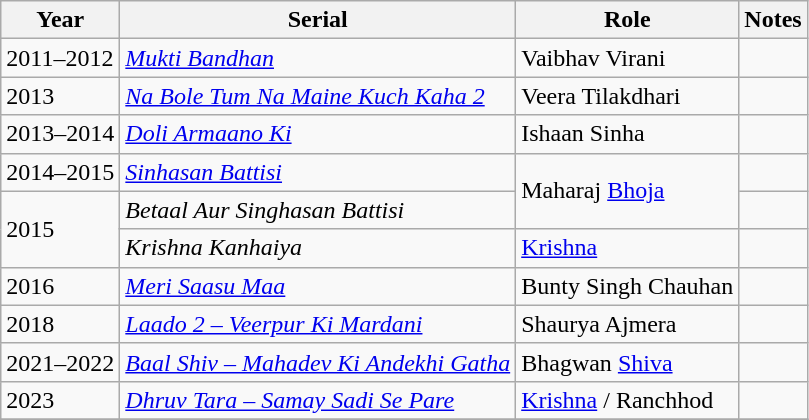<table class="wikitable sortable">
<tr>
<th>Year</th>
<th>Serial</th>
<th>Role</th>
<th>Notes</th>
</tr>
<tr>
<td>2011–2012</td>
<td><em><a href='#'>Mukti Bandhan</a></em></td>
<td>Vaibhav Virani</td>
<td></td>
</tr>
<tr>
<td>2013</td>
<td><em><a href='#'> Na Bole Tum Na Maine Kuch Kaha 2</a></em></td>
<td>Veera Tilakdhari</td>
<td></td>
</tr>
<tr>
<td>2013–2014</td>
<td><em><a href='#'>Doli Armaano Ki</a></em></td>
<td>Ishaan Sinha</td>
<td></td>
</tr>
<tr>
<td>2014–2015</td>
<td><em><a href='#'> Sinhasan Battisi</a></em></td>
<td rowspan = "2">Maharaj <a href='#'>Bhoja</a></td>
<td></td>
</tr>
<tr>
<td rowspan = "2">2015</td>
<td><em>Betaal Aur Singhasan Battisi</em></td>
<td></td>
</tr>
<tr>
<td><em>Krishna Kanhaiya</em></td>
<td><a href='#'>Krishna</a></td>
<td></td>
</tr>
<tr>
<td>2016</td>
<td><em><a href='#'>Meri Saasu Maa</a></em></td>
<td>Bunty Singh Chauhan</td>
<td></td>
</tr>
<tr>
<td>2018</td>
<td><em><a href='#'>Laado 2 – Veerpur Ki Mardani</a></em></td>
<td>Shaurya Ajmera</td>
<td></td>
</tr>
<tr>
<td>2021–2022</td>
<td><em><a href='#'>Baal Shiv – Mahadev Ki Andekhi Gatha</a></em></td>
<td>Bhagwan <a href='#'>Shiva</a></td>
<td></td>
</tr>
<tr>
<td>2023</td>
<td><em><a href='#'>Dhruv Tara – Samay Sadi Se Pare</a></em></td>
<td><a href='#'>Krishna</a> / Ranchhod</td>
<td></td>
</tr>
<tr>
</tr>
</table>
